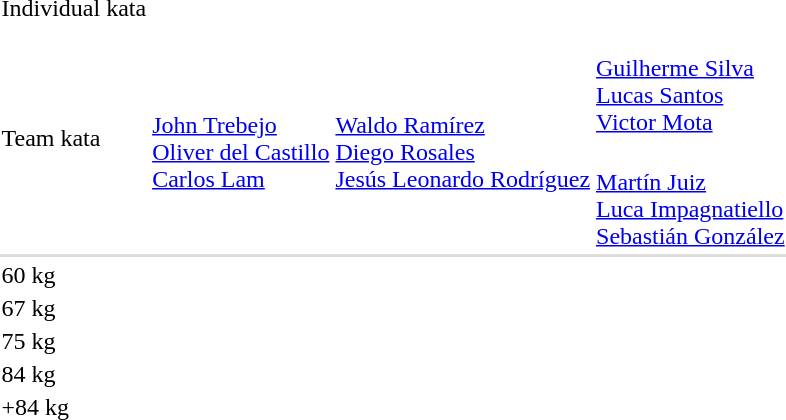<table>
<tr>
<td rowspan=2>Individual kata<br></td>
<td rowspan=2></td>
<td rowspan=2></td>
<td></td>
</tr>
<tr>
<td></td>
</tr>
<tr>
<td rowspan=2>Team kata<br></td>
<td rowspan=2><br><a href='#'>John Trebejo</a><br><a href='#'>Oliver del Castillo</a><br><a href='#'>Carlos Lam</a></td>
<td rowspan=2><br><a href='#'>Waldo Ramírez</a><br><a href='#'>Diego Rosales</a><br><a href='#'>Jesús Leonardo Rodríguez</a></td>
<td><br><a href='#'>Guilherme Silva</a><br><a href='#'>Lucas Santos</a><br><a href='#'>Victor Mota</a></td>
</tr>
<tr>
<td><br><a href='#'>Martín Juiz</a><br><a href='#'>Luca Impagnatiello</a><br><a href='#'>Sebastián González</a></td>
</tr>
<tr bgcolor=#DDDDDD>
<td colspan=7></td>
</tr>
<tr>
<td rowspan=2>60 kg<br></td>
<td rowspan=2></td>
<td rowspan=2></td>
<td></td>
</tr>
<tr>
<td></td>
</tr>
<tr>
<td rowspan=2>67 kg<br></td>
<td rowspan=2></td>
<td rowspan=2></td>
<td></td>
</tr>
<tr>
<td></td>
</tr>
<tr>
<td rowspan=2>75 kg<br></td>
<td rowspan=2></td>
<td rowspan=2></td>
<td></td>
</tr>
<tr>
<td></td>
</tr>
<tr>
<td>84 kg<br></td>
<td></td>
<td></td>
<td></td>
</tr>
<tr>
<td rowspan=2>+84 kg<br></td>
<td rowspan=2></td>
<td rowspan=2></td>
<td></td>
</tr>
<tr>
<td></td>
</tr>
</table>
